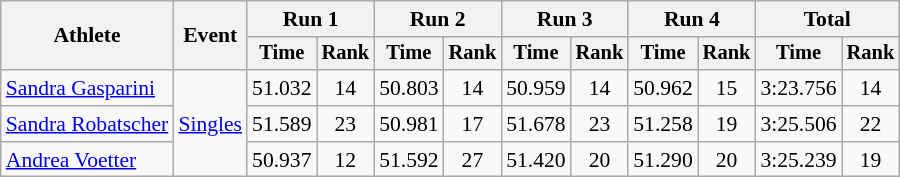<table class="wikitable" style="font-size:90%">
<tr>
<th rowspan="2">Athlete</th>
<th rowspan="2">Event</th>
<th colspan="2">Run 1</th>
<th colspan="2">Run 2</th>
<th colspan="2">Run 3</th>
<th colspan="2">Run 4</th>
<th colspan="2">Total</th>
</tr>
<tr style="font-size:95%">
<th>Time</th>
<th>Rank</th>
<th>Time</th>
<th>Rank</th>
<th>Time</th>
<th>Rank</th>
<th>Time</th>
<th>Rank</th>
<th>Time</th>
<th>Rank</th>
</tr>
<tr align=center>
<td align=left><a href='#'>Sandra Gasparini</a></td>
<td align=left rowspan=3><a href='#'>Singles</a></td>
<td>51.032</td>
<td>14</td>
<td>50.803</td>
<td>14</td>
<td>50.959</td>
<td>14</td>
<td>50.962</td>
<td>15</td>
<td>3:23.756</td>
<td>14</td>
</tr>
<tr align=center>
<td align=left><a href='#'>Sandra Robatscher</a></td>
<td>51.589</td>
<td>23</td>
<td>50.981</td>
<td>17</td>
<td>51.678</td>
<td>23</td>
<td>51.258</td>
<td>19</td>
<td>3:25.506</td>
<td>22</td>
</tr>
<tr align=center>
<td align=left><a href='#'>Andrea Voetter</a></td>
<td>50.937</td>
<td>12</td>
<td>51.592</td>
<td>27</td>
<td>51.420</td>
<td>20</td>
<td>51.290</td>
<td>20</td>
<td>3:25.239</td>
<td>19</td>
</tr>
</table>
